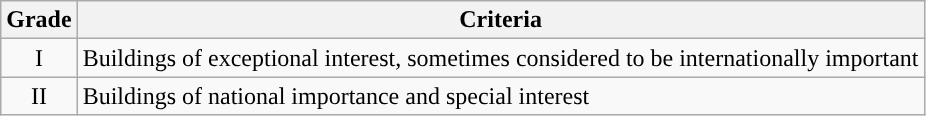<table class="wikitable">
<tr>
<th>Grade</th>
<th>Criteria</th>
</tr>
<tr>
<td align="center" >I</td>
<td>Buildings of exceptional interest, sometimes considered to be internationally important</td>
</tr>
<tr>
<td align="center" >II</td>
<td>Buildings of national importance and special interest</td>
</tr>
</table>
